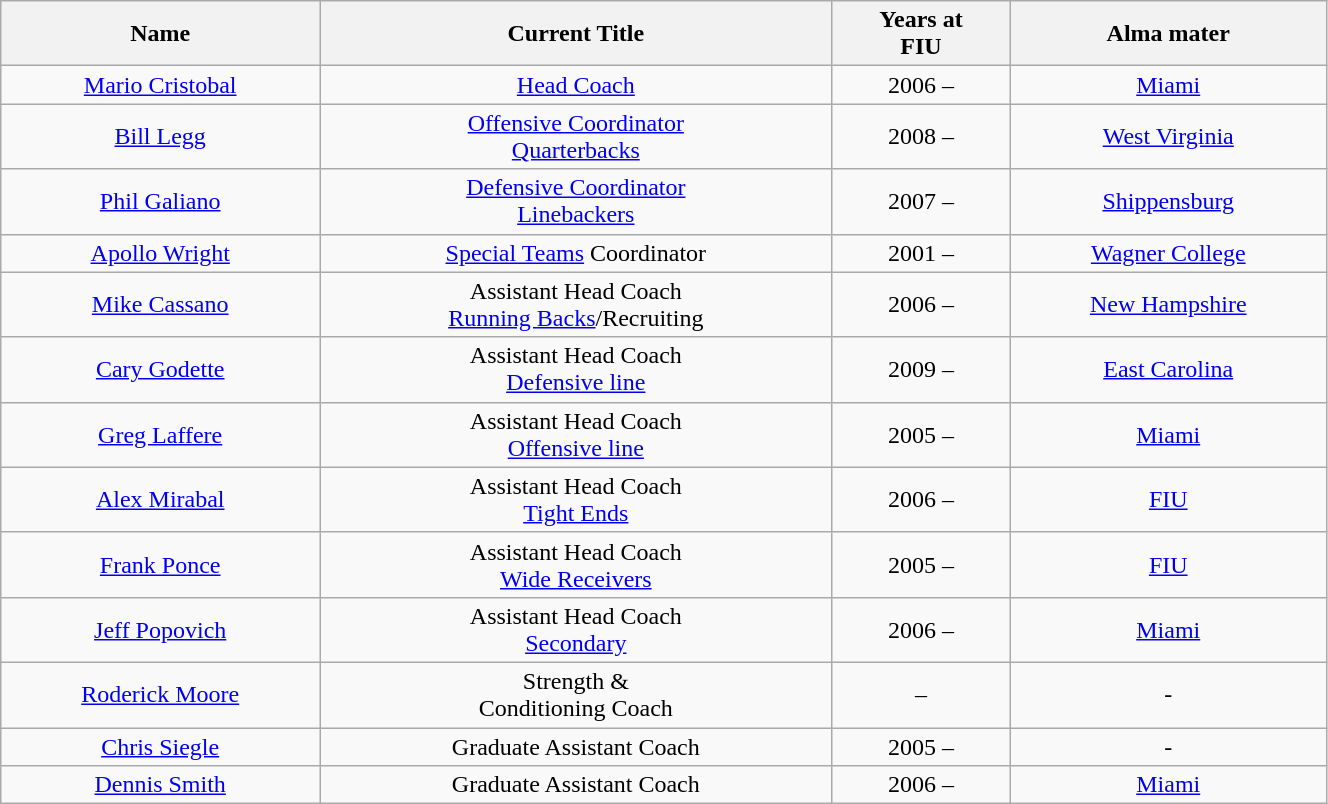<table class="wikitable" style="width:70%;">
<tr>
<th>Name</th>
<th>Current Title</th>
<th>Years at<br>FIU</th>
<th>Alma mater</th>
</tr>
<tr style="text-align:center;">
<td><a href='#'>Mario Cristobal</a></td>
<td><a href='#'>Head Coach</a></td>
<td>2006 –</td>
<td><a href='#'>Miami</a></td>
</tr>
<tr style="text-align:center;">
<td><a href='#'>Bill Legg</a></td>
<td><a href='#'>Offensive Coordinator</a><br><a href='#'>Quarterbacks</a></td>
<td>2008 –</td>
<td><a href='#'>West Virginia</a></td>
</tr>
<tr style="text-align:center;">
<td><a href='#'>Phil Galiano</a></td>
<td><a href='#'>Defensive Coordinator</a><br><a href='#'>Linebackers</a></td>
<td>2007 –</td>
<td><a href='#'>Shippensburg</a></td>
</tr>
<tr style="text-align:center;">
<td><a href='#'>Apollo Wright</a></td>
<td><a href='#'>Special Teams</a> Coordinator</td>
<td>2001 –</td>
<td><a href='#'>Wagner College</a></td>
</tr>
<tr style="text-align:center;">
<td><a href='#'>Mike Cassano</a></td>
<td>Assistant Head Coach<br><a href='#'>Running Backs</a>/Recruiting</td>
<td>2006 –</td>
<td><a href='#'>New Hampshire</a></td>
</tr>
<tr style="text-align:center;">
<td><a href='#'>Cary Godette</a></td>
<td>Assistant Head Coach<br><a href='#'>Defensive line</a></td>
<td>2009 –</td>
<td><a href='#'>East Carolina</a></td>
</tr>
<tr style="text-align:center;">
<td><a href='#'>Greg Laffere</a></td>
<td>Assistant Head Coach<br><a href='#'>Offensive line</a></td>
<td>2005 –</td>
<td><a href='#'>Miami</a></td>
</tr>
<tr style="text-align:center;">
<td><a href='#'>Alex Mirabal</a></td>
<td>Assistant Head Coach<br><a href='#'>Tight Ends</a></td>
<td>2006 –</td>
<td><a href='#'>FIU</a></td>
</tr>
<tr style="text-align:center;">
<td><a href='#'>Frank Ponce</a></td>
<td>Assistant Head Coach<br><a href='#'>Wide Receivers</a></td>
<td>2005 –</td>
<td><a href='#'>FIU</a></td>
</tr>
<tr style="text-align:center;">
<td><a href='#'>Jeff Popovich</a></td>
<td>Assistant Head Coach<br><a href='#'>Secondary</a></td>
<td>2006 –</td>
<td><a href='#'>Miami</a></td>
</tr>
<tr style="text-align:center;">
<td><a href='#'>Roderick Moore</a></td>
<td>Strength & <br>Conditioning Coach</td>
<td>–</td>
<td>-</td>
</tr>
<tr style="text-align:center;">
<td><a href='#'>Chris Siegle</a></td>
<td>Graduate Assistant Coach</td>
<td>2005 –</td>
<td>-</td>
</tr>
<tr style="text-align:center;">
<td><a href='#'>Dennis Smith</a></td>
<td>Graduate Assistant Coach</td>
<td>2006 –</td>
<td><a href='#'>Miami</a></td>
</tr>
</table>
